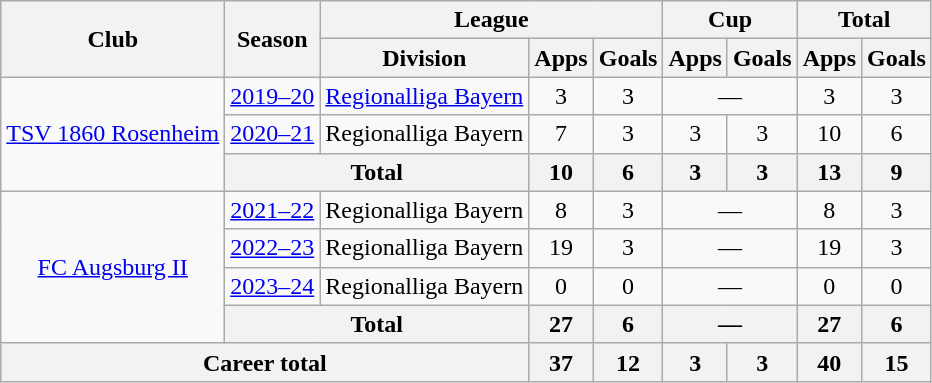<table class="wikitable" style="text-align:center;">
<tr>
<th rowspan="2">Club</th>
<th rowspan="2">Season</th>
<th colspan="3">League</th>
<th colspan="2">Cup</th>
<th colspan="2">Total</th>
</tr>
<tr>
<th>Division</th>
<th>Apps</th>
<th>Goals</th>
<th>Apps</th>
<th>Goals</th>
<th>Apps</th>
<th>Goals</th>
</tr>
<tr>
<td rowspan="3"><a href='#'>TSV 1860 Rosenheim</a></td>
<td><a href='#'>2019–20</a></td>
<td><a href='#'>Regionalliga Bayern</a></td>
<td>3</td>
<td>3</td>
<td colspan="2">—</td>
<td>3</td>
<td>3</td>
</tr>
<tr>
<td><a href='#'>2020–21</a></td>
<td>Regionalliga Bayern</td>
<td>7</td>
<td>3</td>
<td>3</td>
<td>3</td>
<td>10</td>
<td>6</td>
</tr>
<tr>
<th colspan="2">Total</th>
<th>10</th>
<th>6</th>
<th>3</th>
<th>3</th>
<th>13</th>
<th>9</th>
</tr>
<tr>
<td rowspan="4"><a href='#'>FC Augsburg II</a></td>
<td><a href='#'>2021–22</a></td>
<td>Regionalliga Bayern</td>
<td>8</td>
<td>3</td>
<td colspan="2">—</td>
<td>8</td>
<td>3</td>
</tr>
<tr>
<td><a href='#'>2022–23</a></td>
<td>Regionalliga Bayern</td>
<td>19</td>
<td>3</td>
<td colspan="2">—</td>
<td>19</td>
<td>3</td>
</tr>
<tr>
<td><a href='#'>2023–24</a></td>
<td>Regionalliga Bayern</td>
<td>0</td>
<td>0</td>
<td colspan="2">—</td>
<td>0</td>
<td>0</td>
</tr>
<tr>
<th colspan="2">Total</th>
<th>27</th>
<th>6</th>
<th colspan="2">—</th>
<th>27</th>
<th>6</th>
</tr>
<tr>
<th colspan="3">Career total</th>
<th>37</th>
<th>12</th>
<th>3</th>
<th>3</th>
<th>40</th>
<th>15</th>
</tr>
</table>
